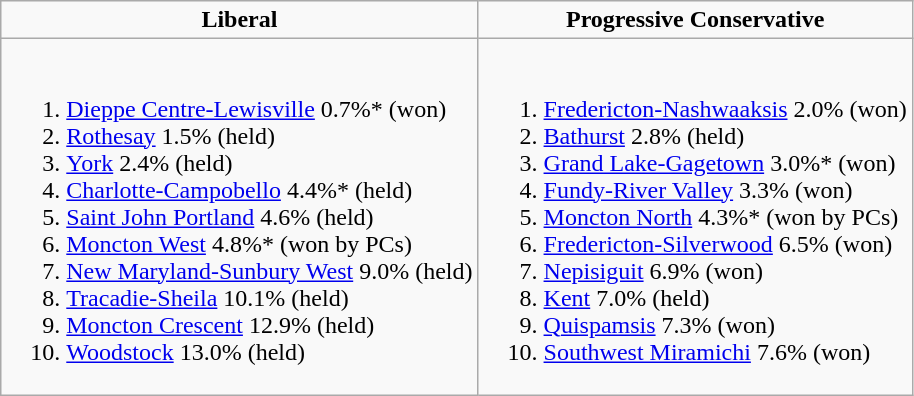<table class="wikitable">
<tr>
<td align=center ><strong>Liberal</strong></td>
<td align=center ><strong>Progressive Conservative</strong></td>
</tr>
<tr valign="top">
<td><br><ol><li><a href='#'>Dieppe Centre-Lewisville</a> 0.7%* (won)</li><li><a href='#'>Rothesay</a> 1.5% (held)</li><li><a href='#'>York</a> 2.4% (held)</li><li><a href='#'>Charlotte-Campobello</a> 4.4%* (held)</li><li><a href='#'>Saint John Portland</a> 4.6% (held)</li><li><a href='#'>Moncton West</a> 4.8%* (won by PCs)</li><li><a href='#'>New Maryland-Sunbury West</a> 9.0% (held)</li><li><a href='#'>Tracadie-Sheila</a> 10.1% (held)</li><li><a href='#'>Moncton Crescent</a> 12.9% (held)</li><li><a href='#'>Woodstock</a> 13.0% (held)</li></ol></td>
<td><br><ol><li><a href='#'>Fredericton-Nashwaaksis</a> 2.0% (won)</li><li><a href='#'>Bathurst</a> 2.8% (held)</li><li><a href='#'>Grand Lake-Gagetown</a> 3.0%* (won)</li><li><a href='#'>Fundy-River Valley</a> 3.3% (won)</li><li><a href='#'>Moncton North</a> 4.3%* (won by PCs)</li><li><a href='#'>Fredericton-Silverwood</a> 6.5% (won)</li><li><a href='#'>Nepisiguit</a> 6.9% (won)</li><li><a href='#'>Kent</a> 7.0% (held)</li><li><a href='#'>Quispamsis</a> 7.3% (won)</li><li><a href='#'>Southwest Miramichi</a> 7.6% (won)</li></ol></td>
</tr>
</table>
